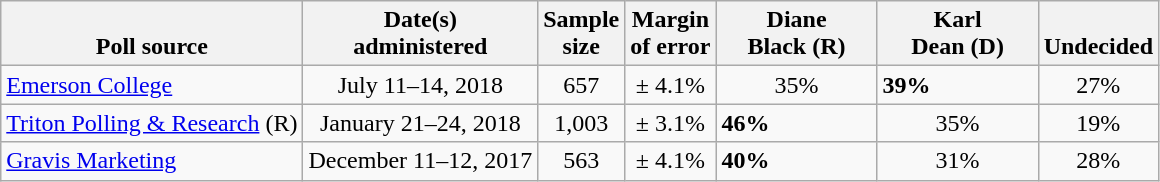<table class="wikitable">
<tr valign=bottom>
<th>Poll source</th>
<th>Date(s)<br>administered</th>
<th>Sample<br>size</th>
<th>Margin<br>of error</th>
<th style="width:100px;">Diane<br>Black (R)</th>
<th style="width:100px;">Karl<br>Dean (D)</th>
<th>Undecided</th>
</tr>
<tr>
<td><a href='#'>Emerson College</a></td>
<td align=center>July 11–14, 2018</td>
<td align=center>657</td>
<td align=center>± 4.1%</td>
<td align=center>35%</td>
<td><strong>39%</strong></td>
<td align=center>27%</td>
</tr>
<tr>
<td><a href='#'>Triton Polling & Research</a> (R)</td>
<td align=center>January 21–24, 2018</td>
<td align=center>1,003</td>
<td align=center>± 3.1%</td>
<td><strong>46%</strong></td>
<td align=center>35%</td>
<td align=center>19%</td>
</tr>
<tr>
<td><a href='#'>Gravis Marketing</a></td>
<td align=center>December 11–12, 2017</td>
<td align=center>563</td>
<td align=center>± 4.1%</td>
<td><strong>40%</strong></td>
<td align=center>31%</td>
<td align=center>28%</td>
</tr>
</table>
